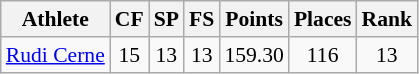<table class="wikitable" border="1" style="font-size:90%">
<tr>
<th>Athlete</th>
<th>CF</th>
<th>SP</th>
<th>FS</th>
<th>Points</th>
<th>Places</th>
<th>Rank</th>
</tr>
<tr align=center>
<td align=left><a href='#'>Rudi Cerne</a></td>
<td>15</td>
<td>13</td>
<td>13</td>
<td>159.30</td>
<td>116</td>
<td>13</td>
</tr>
</table>
